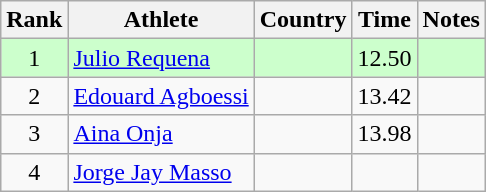<table class="wikitable sortable" style="text-align:center">
<tr>
<th>Rank</th>
<th>Athlete</th>
<th>Country</th>
<th>Time</th>
<th>Notes</th>
</tr>
<tr style="background:#cfc;">
<td>1</td>
<td align="left"><a href='#'>Julio Requena</a></td>
<td align="left"></td>
<td>12.50</td>
<td></td>
</tr>
<tr>
<td>2</td>
<td align="left"><a href='#'>Edouard Agboessi</a></td>
<td align="left"></td>
<td>13.42</td>
<td></td>
</tr>
<tr>
<td>3</td>
<td align="left"><a href='#'>Aina Onja</a></td>
<td align="left"></td>
<td>13.98</td>
<td></td>
</tr>
<tr>
<td>4</td>
<td align="left"><a href='#'>Jorge Jay Masso</a></td>
<td align="left"></td>
<td></td>
<td></td>
</tr>
</table>
